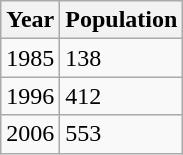<table class="wikitable">
<tr>
<th>Year</th>
<th>Population</th>
</tr>
<tr>
<td>1985</td>
<td>138</td>
</tr>
<tr>
<td>1996</td>
<td>412</td>
</tr>
<tr>
<td>2006</td>
<td>553</td>
</tr>
</table>
